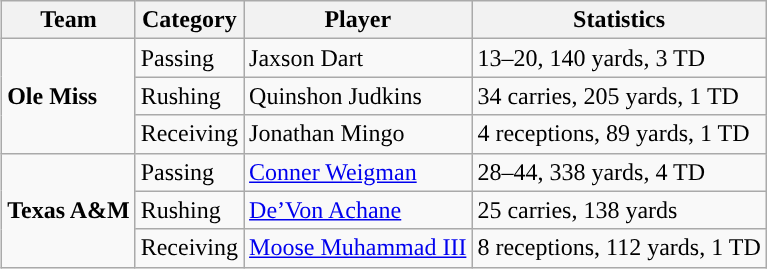<table class="wikitable" style="float: right;">
<tr>
<th>Team</th>
<th>Category</th>
<th>Player</th>
<th>Statistics</th>
</tr>
<tr>
<td rowspan=3><strong>Ole Miss</strong></td>
<td>Passing</td>
<td>Jaxson Dart</td>
<td>13–20, 140 yards, 3 TD</td>
</tr>
<tr>
<td>Rushing</td>
<td>Quinshon Judkins</td>
<td>34 carries, 205 yards, 1 TD</td>
</tr>
<tr>
<td>Receiving</td>
<td>Jonathan Mingo</td>
<td>4 receptions, 89 yards, 1 TD</td>
</tr>
<tr>
<td rowspan=3><strong>Texas A&M</strong></td>
<td>Passing</td>
<td><a href='#'>Conner Weigman</a></td>
<td>28–44, 338 yards, 4 TD</td>
</tr>
<tr>
<td>Rushing</td>
<td><a href='#'>De’Von Achane</a></td>
<td>25 carries, 138 yards</td>
</tr>
<tr>
<td>Receiving</td>
<td><a href='#'>Moose Muhammad III</a></td>
<td>8 receptions, 112 yards, 1 TD</td>
</tr>
</table>
